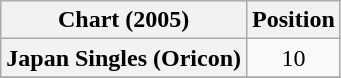<table class="wikitable plainrowheaders">
<tr>
<th>Chart (2005)</th>
<th>Position</th>
</tr>
<tr>
<th scope="row">Japan Singles (Oricon)</th>
<td style="text-align:center;">10</td>
</tr>
<tr>
</tr>
</table>
